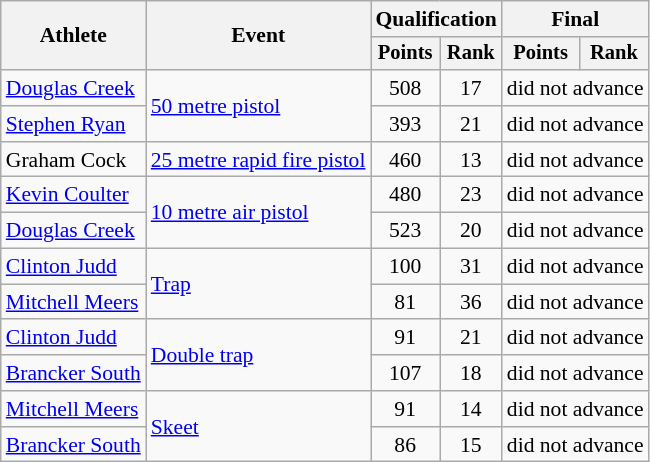<table class="wikitable" style="font-size:90%">
<tr>
<th rowspan=2>Athlete</th>
<th rowspan=2>Event</th>
<th colspan=2>Qualification</th>
<th colspan=2>Final</th>
</tr>
<tr style="font-size:95%">
<th>Points</th>
<th>Rank</th>
<th>Points</th>
<th>Rank</th>
</tr>
<tr align=center>
<td align=left><a href='#'>Douglas Creek</a></td>
<td align=left rowspan=2><a href='#'>50 metre pistol</a></td>
<td>508</td>
<td>17</td>
<td colspan=2>did not advance</td>
</tr>
<tr align=center>
<td align=left><a href='#'>Stephen Ryan</a></td>
<td>393</td>
<td>21</td>
<td colspan=2>did not advance</td>
</tr>
<tr align=center>
<td align=left>Graham Cock</td>
<td align=left><a href='#'>25 metre rapid fire pistol</a></td>
<td>460</td>
<td>13</td>
<td colspan=2>did not advance</td>
</tr>
<tr align=center>
<td align=left><a href='#'>Kevin Coulter</a></td>
<td align=left rowspan=2><a href='#'>10 metre air pistol</a></td>
<td>480</td>
<td>23</td>
<td colspan=2>did not advance</td>
</tr>
<tr align=center>
<td align=left><a href='#'>Douglas Creek</a></td>
<td>523</td>
<td>20</td>
<td colspan=2>did not advance</td>
</tr>
<tr align=center>
<td align=left><a href='#'>Clinton Judd</a></td>
<td align=left rowspan=2><a href='#'>Trap</a></td>
<td>100</td>
<td>31</td>
<td colspan=2>did not advance</td>
</tr>
<tr align=center>
<td align=left><a href='#'>Mitchell Meers</a></td>
<td>81</td>
<td>36</td>
<td colspan=2>did not advance</td>
</tr>
<tr align=center>
<td align=left><a href='#'>Clinton Judd</a></td>
<td align=left rowspan=2><a href='#'>Double trap</a></td>
<td>91</td>
<td>21</td>
<td colspan=2>did not advance</td>
</tr>
<tr align=center>
<td align=left><a href='#'>Brancker South</a></td>
<td>107</td>
<td>18</td>
<td colspan=2>did not advance</td>
</tr>
<tr align=center>
<td align=left><a href='#'>Mitchell Meers</a></td>
<td align=left rowspan=2><a href='#'>Skeet</a></td>
<td>91</td>
<td>14</td>
<td colspan=2>did not advance</td>
</tr>
<tr align=center>
<td align=left><a href='#'>Brancker South</a></td>
<td>86</td>
<td>15</td>
<td colspan=2>did not advance</td>
</tr>
</table>
